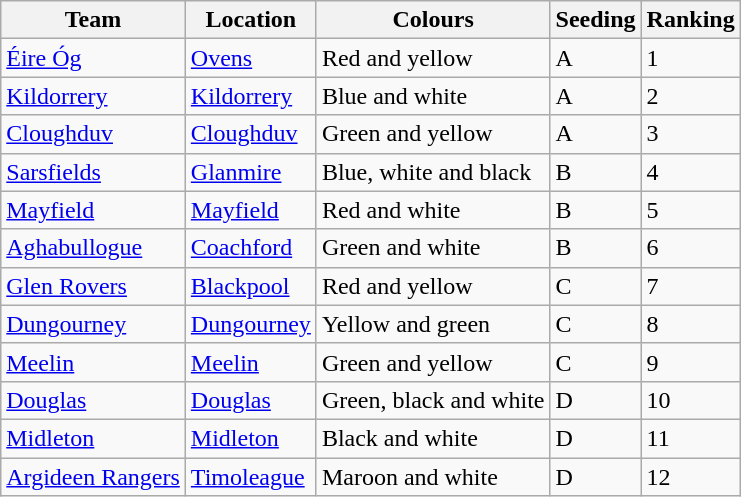<table class="wikitable sortable">
<tr>
<th>Team</th>
<th>Location</th>
<th>Colours</th>
<th>Seeding</th>
<th>Ranking</th>
</tr>
<tr>
<td><a href='#'>Éire Óg</a></td>
<td><a href='#'>Ovens</a></td>
<td>Red and yellow</td>
<td>A</td>
<td>1</td>
</tr>
<tr>
<td><a href='#'>Kildorrery</a></td>
<td><a href='#'>Kildorrery</a></td>
<td>Blue and white</td>
<td>A</td>
<td>2</td>
</tr>
<tr>
<td><a href='#'>Cloughduv</a></td>
<td><a href='#'>Cloughduv</a></td>
<td>Green and yellow</td>
<td>A</td>
<td>3</td>
</tr>
<tr>
<td><a href='#'>Sarsfields</a></td>
<td><a href='#'>Glanmire</a></td>
<td>Blue, white and black</td>
<td>B</td>
<td>4</td>
</tr>
<tr>
<td><a href='#'>Mayfield</a></td>
<td><a href='#'>Mayfield</a></td>
<td>Red and white</td>
<td>B</td>
<td>5</td>
</tr>
<tr>
<td><a href='#'>Aghabullogue</a></td>
<td><a href='#'>Coachford</a></td>
<td>Green and white</td>
<td>B</td>
<td>6</td>
</tr>
<tr>
<td><a href='#'>Glen Rovers</a></td>
<td><a href='#'>Blackpool</a></td>
<td>Red and yellow</td>
<td>C</td>
<td>7</td>
</tr>
<tr>
<td><a href='#'>Dungourney</a></td>
<td><a href='#'>Dungourney</a></td>
<td>Yellow and green</td>
<td>C</td>
<td>8</td>
</tr>
<tr>
<td><a href='#'>Meelin</a></td>
<td><a href='#'>Meelin</a></td>
<td>Green and yellow</td>
<td>C</td>
<td>9</td>
</tr>
<tr>
<td><a href='#'>Douglas</a></td>
<td><a href='#'>Douglas</a></td>
<td>Green, black and white</td>
<td>D</td>
<td>10</td>
</tr>
<tr>
<td><a href='#'>Midleton</a></td>
<td><a href='#'>Midleton</a></td>
<td>Black and white</td>
<td>D</td>
<td>11</td>
</tr>
<tr>
<td><a href='#'>Argideen Rangers</a></td>
<td><a href='#'>Timoleague</a></td>
<td>Maroon and white</td>
<td>D</td>
<td>12</td>
</tr>
</table>
